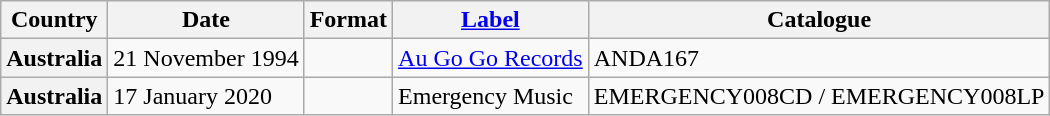<table class="wikitable plainrowheaders">
<tr>
<th scope="col">Country</th>
<th scope="col">Date</th>
<th scope="col">Format</th>
<th scope="col"><a href='#'>Label</a></th>
<th scope="col">Catalogue</th>
</tr>
<tr>
<th scope="row">Australia</th>
<td>21 November 1994</td>
<td></td>
<td><a href='#'>Au Go Go Records</a></td>
<td>ANDA167</td>
</tr>
<tr>
<th scope="row">Australia</th>
<td>17 January 2020</td>
<td></td>
<td>Emergency Music</td>
<td>EMERGENCY008CD / EMERGENCY008LP</td>
</tr>
</table>
